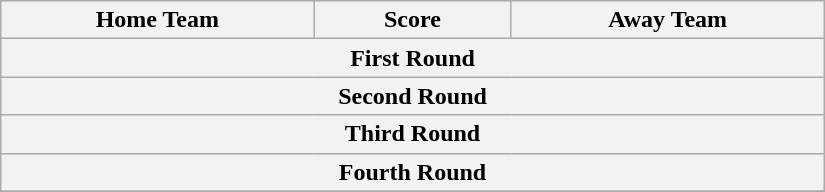<table class="wikitable" style="text-align: center; width:550px">
<tr>
<th scope="col" width="195px">Home Team</th>
<th scope="col" width="120px">Score</th>
<th scope="col" width="195px">Away Team</th>
</tr>
<tr>
<th colspan="3">First Round<br>


</th>
</tr>
<tr>
<th colspan="3">Second Round<br>


</th>
</tr>
<tr>
<th colspan="3">Third Round<br>
</th>
</tr>
<tr>
<th colspan="3">Fourth Round<br></th>
</tr>
<tr>
</tr>
</table>
